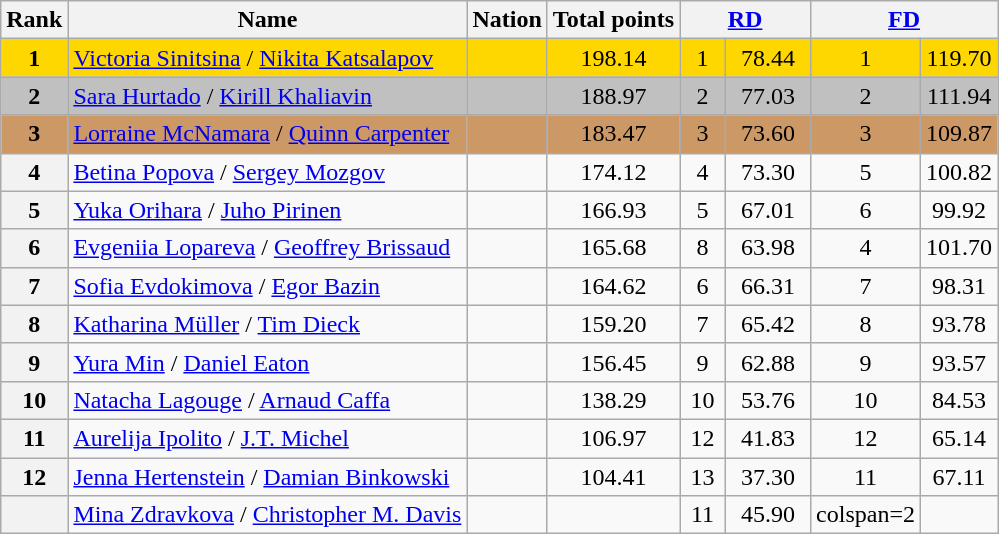<table class="wikitable sortable">
<tr>
<th>Rank</th>
<th>Name</th>
<th>Nation</th>
<th>Total points</th>
<th colspan="2" width="80px"><a href='#'>RD</a></th>
<th colspan="2" width="80px"><a href='#'>FD</a></th>
</tr>
<tr bgcolor="gold">
<td align="center"><strong>1</strong></td>
<td><a href='#'>Victoria Sinitsina</a> / <a href='#'>Nikita Katsalapov</a></td>
<td></td>
<td align="center">198.14</td>
<td align="center">1</td>
<td align="center">78.44</td>
<td align="center">1</td>
<td align="center">119.70</td>
</tr>
<tr bgcolor="silver">
<td align="center"><strong>2</strong></td>
<td><a href='#'>Sara Hurtado</a> / <a href='#'>Kirill Khaliavin</a></td>
<td></td>
<td align="center">188.97</td>
<td align="center">2</td>
<td align="center">77.03</td>
<td align="center">2</td>
<td align="center">111.94</td>
</tr>
<tr bgcolor="cc9966">
<td align="center"><strong>3</strong></td>
<td><a href='#'>Lorraine McNamara</a> / <a href='#'>Quinn Carpenter</a></td>
<td></td>
<td align="center">183.47</td>
<td align="center">3</td>
<td align="center">73.60</td>
<td align="center">3</td>
<td align="center">109.87</td>
</tr>
<tr>
<th>4</th>
<td><a href='#'>Betina Popova</a> / <a href='#'>Sergey Mozgov</a></td>
<td></td>
<td align="center">174.12</td>
<td align="center">4</td>
<td align="center">73.30</td>
<td align="center">5</td>
<td align="center">100.82</td>
</tr>
<tr>
<th>5</th>
<td><a href='#'>Yuka Orihara</a> / <a href='#'>Juho Pirinen</a></td>
<td></td>
<td align="center">166.93</td>
<td align="center">5</td>
<td align="center">67.01</td>
<td align="center">6</td>
<td align="center">99.92</td>
</tr>
<tr>
<th>6</th>
<td><a href='#'>Evgeniia Lopareva</a> / <a href='#'>Geoffrey Brissaud</a></td>
<td></td>
<td align="center">165.68</td>
<td align="center">8</td>
<td align="center">63.98</td>
<td align="center">4</td>
<td align="center">101.70</td>
</tr>
<tr>
<th>7</th>
<td><a href='#'>Sofia Evdokimova</a> / <a href='#'>Egor Bazin</a></td>
<td></td>
<td align="center">164.62</td>
<td align="center">6</td>
<td align="center">66.31</td>
<td align="center">7</td>
<td align="center">98.31</td>
</tr>
<tr>
<th>8</th>
<td><a href='#'>Katharina Müller</a> / <a href='#'>Tim Dieck</a></td>
<td></td>
<td align="center">159.20</td>
<td align="center">7</td>
<td align="center">65.42</td>
<td align="center">8</td>
<td align="center">93.78</td>
</tr>
<tr>
<th>9</th>
<td><a href='#'>Yura Min</a> / <a href='#'>Daniel Eaton</a></td>
<td></td>
<td align="center">156.45</td>
<td align="center">9</td>
<td align="center">62.88</td>
<td align="center">9</td>
<td align="center">93.57</td>
</tr>
<tr>
<th>10</th>
<td><a href='#'>Natacha Lagouge</a> / <a href='#'>Arnaud Caffa</a></td>
<td></td>
<td align="center">138.29</td>
<td align="center">10</td>
<td align="center">53.76</td>
<td align="center">10</td>
<td align="center">84.53</td>
</tr>
<tr>
<th>11</th>
<td><a href='#'>Aurelija Ipolito</a> / <a href='#'>J.T. Michel</a></td>
<td></td>
<td align="center">106.97</td>
<td align="center">12</td>
<td align="center">41.83</td>
<td align="center">12</td>
<td align="center">65.14</td>
</tr>
<tr>
<th>12</th>
<td><a href='#'>Jenna Hertenstein</a> / <a href='#'>Damian Binkowski</a></td>
<td></td>
<td align="center">104.41</td>
<td align="center">13</td>
<td align="center">37.30</td>
<td align="center">11</td>
<td align="center">67.11</td>
</tr>
<tr>
<th></th>
<td><a href='#'>Mina Zdravkova</a> / <a href='#'>Christopher M. Davis</a></td>
<td></td>
<td></td>
<td align="center">11</td>
<td align="center">45.90</td>
<td>colspan=2 </td>
</tr>
</table>
